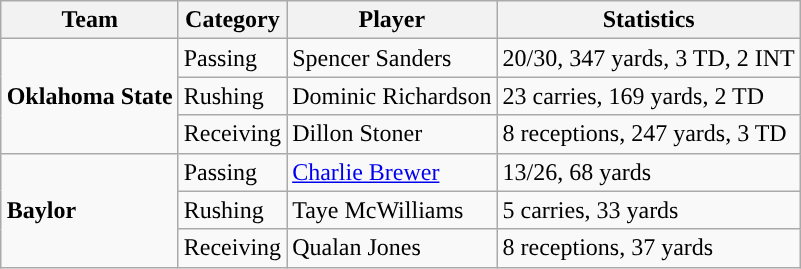<table class="wikitable" style="float: right;">
<tr>
<th>Team</th>
<th>Category</th>
<th>Player</th>
<th>Statistics</th>
</tr>
<tr>
<td rowspan=3><strong>Oklahoma State</strong></td>
<td>Passing</td>
<td>Spencer Sanders</td>
<td>20/30, 347 yards, 3 TD, 2 INT</td>
</tr>
<tr>
<td>Rushing</td>
<td>Dominic Richardson</td>
<td>23 carries, 169 yards, 2 TD</td>
</tr>
<tr>
<td>Receiving</td>
<td>Dillon Stoner</td>
<td>8 receptions, 247 yards, 3 TD</td>
</tr>
<tr>
<td rowspan=3><strong>Baylor</strong></td>
<td>Passing</td>
<td><a href='#'>Charlie Brewer</a></td>
<td>13/26, 68 yards</td>
</tr>
<tr>
<td>Rushing</td>
<td>Taye McWilliams</td>
<td>5 carries, 33 yards</td>
</tr>
<tr>
<td>Receiving</td>
<td>Qualan Jones</td>
<td>8 receptions, 37 yards</td>
</tr>
</table>
